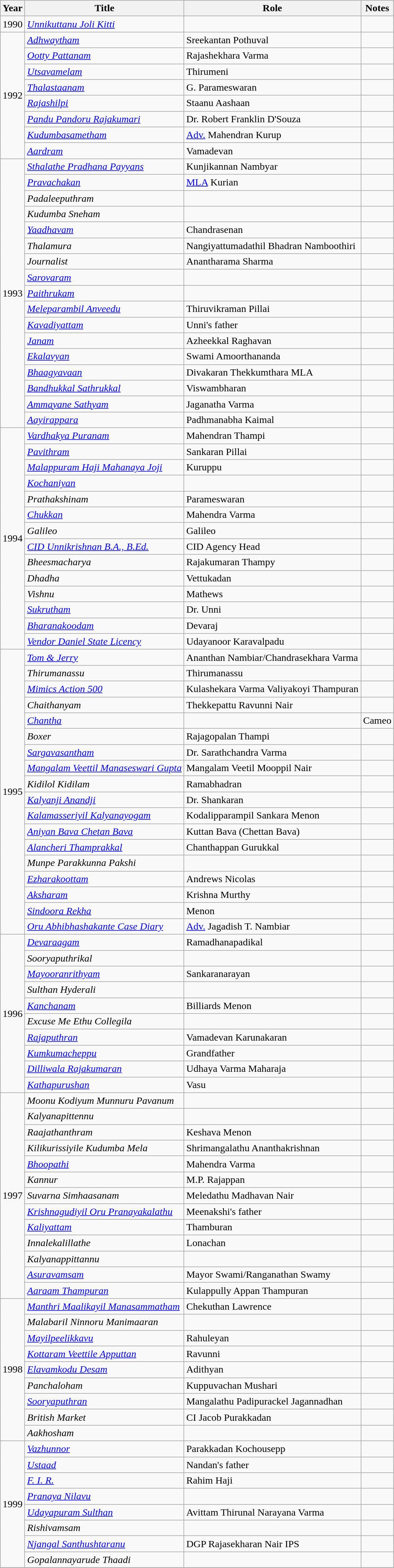<table class="wikitable sortable">
<tr>
<th>Year</th>
<th>Title</th>
<th>Role</th>
<th class="unsortable">Notes</th>
</tr>
<tr>
<td>1990</td>
<td><em><a href='#'>Unnikuttanu Joli Kitti</a></em></td>
<td></td>
<td></td>
</tr>
<tr>
<td rowspan=8>1992</td>
<td><em><a href='#'>Adhwaytham</a></em></td>
<td>Sreekantan Pothuval</td>
<td></td>
</tr>
<tr>
<td><em><a href='#'>Ootty Pattanam</a></em></td>
<td>Rajashekhara Varma</td>
<td></td>
</tr>
<tr>
<td><em><a href='#'>Utsavamelam</a></em></td>
<td>Thirumeni</td>
<td></td>
</tr>
<tr>
<td><em><a href='#'>Thalastaanam</a></em></td>
<td>G. Parameswaran</td>
<td></td>
</tr>
<tr>
<td><em><a href='#'>Rajashilpi</a></em></td>
<td>Staanu Aashaan</td>
<td></td>
</tr>
<tr>
<td><em><a href='#'>Pandu Pandoru Rajakumari</a></em></td>
<td>Dr. Robert Franklin D'Souza</td>
<td></td>
</tr>
<tr>
<td><em><a href='#'>Kudumbasametham</a></em></td>
<td><a href='#'>Adv.</a> Mahendran Kurup</td>
<td></td>
</tr>
<tr>
<td><em><a href='#'>Aardram</a></em></td>
<td>Vamadevan</td>
<td></td>
</tr>
<tr>
<td rowspan=17>1993</td>
<td><em><a href='#'>Sthalathe Pradhana Payyans</a></em></td>
<td>Kunjikannan Nambyar</td>
<td></td>
</tr>
<tr>
<td><em><a href='#'>Pravachakan</a></em></td>
<td><a href='#'>MLA</a> Kurian</td>
<td></td>
</tr>
<tr>
<td><em>Padaleeputhram</em></td>
<td></td>
<td></td>
</tr>
<tr>
<td><em>Kudumba Sneham</em></td>
<td></td>
<td></td>
</tr>
<tr>
<td><em><a href='#'>Yaadhavam</a></em></td>
<td>Chandrasenan</td>
<td></td>
</tr>
<tr>
<td><em>Thalamura</em></td>
<td>Nangiyattumadathil Bhadran Namboothiri</td>
<td></td>
</tr>
<tr>
<td><em>Journalist</em></td>
<td>Anantharama Sharma</td>
<td></td>
</tr>
<tr>
<td><em><a href='#'>Sarovaram</a></em></td>
<td></td>
<td></td>
</tr>
<tr>
<td><em><a href='#'>Paithrukam</a></em></td>
<td></td>
<td></td>
</tr>
<tr>
<td><em><a href='#'>Meleparambil Anveedu</a></em></td>
<td>Thiruvikraman Pillai</td>
<td></td>
</tr>
<tr>
<td><em><a href='#'>Kavadiyattam</a></em></td>
<td>Unni's father</td>
<td></td>
</tr>
<tr>
<td><em><a href='#'>Janam</a></em></td>
<td>Azheekkal Raghavan</td>
<td></td>
</tr>
<tr>
<td><em><a href='#'>Ekalavyan</a></em></td>
<td>Swami Amoorthananda</td>
<td></td>
</tr>
<tr>
<td><em><a href='#'>Bhaagyavaan</a></em></td>
<td>Divakaran Thekkumthara MLA</td>
<td></td>
</tr>
<tr>
<td><em><a href='#'>Bandhukkal Sathrukkal</a></em></td>
<td>Viswambharan</td>
<td></td>
</tr>
<tr>
<td><em><a href='#'>Ammayane Sathyam</a></em></td>
<td>Jaganatha Varma</td>
<td></td>
</tr>
<tr>
<td><em><a href='#'>Aayirappara</a></em></td>
<td>Padhmanabha Kaimal</td>
<td></td>
</tr>
<tr>
<td rowspan=14>1994</td>
<td><em><a href='#'>Vardhakya Puranam</a></em></td>
<td>Mahendran Thampi</td>
<td></td>
</tr>
<tr>
<td><em><a href='#'>Pavithram</a></em></td>
<td>Sankaran Pillai</td>
<td></td>
</tr>
<tr>
<td><em><a href='#'>Malappuram Haji Mahanaya Joji</a></em></td>
<td>Kuruppu</td>
<td></td>
</tr>
<tr>
<td><em><a href='#'>Kochaniyan</a></em></td>
<td></td>
<td></td>
</tr>
<tr>
<td><em>Prathakshinam</em></td>
<td>Parameswaran</td>
<td></td>
</tr>
<tr>
<td><em><a href='#'>Chukkan</a></em></td>
<td>Mahendra Varma</td>
<td></td>
</tr>
<tr>
<td><em>Galileo</em></td>
<td>Galileo</td>
<td></td>
</tr>
<tr>
<td><em><a href='#'>CID Unnikrishnan B.A., B.Ed.</a></em></td>
<td>CID Agency Head</td>
<td></td>
</tr>
<tr>
<td><em>Bheesmacharya</em></td>
<td>Rajakumaran Thampy</td>
<td></td>
</tr>
<tr>
<td><em>Dhadha</em></td>
<td>Vettukadan</td>
<td></td>
</tr>
<tr>
<td><em>Vishnu</em></td>
<td>Mathews</td>
<td></td>
</tr>
<tr>
<td><em><a href='#'>Sukrutham</a></em></td>
<td>Dr. Unni</td>
<td></td>
</tr>
<tr>
<td><em><a href='#'>Bharanakoodam</a></em></td>
<td>Devaraj</td>
<td></td>
</tr>
<tr>
<td><em><a href='#'>Vendor Daniel State Licency</a></em></td>
<td>Udayanoor Karavalpadu</td>
<td></td>
</tr>
<tr>
<td rowspan=18>1995</td>
<td><em><a href='#'>Tom & Jerry</a></em></td>
<td>Ananthan Nambiar/Chandrasekhara Varma</td>
<td></td>
</tr>
<tr>
<td><em>Thirumanassu</em></td>
<td>Thirumanassu</td>
<td></td>
</tr>
<tr>
<td><em><a href='#'>Mimics Action 500</a></em></td>
<td>Kulashekara Varma Valiyakoyi Thampuran</td>
<td></td>
</tr>
<tr>
<td><em>Chaithanyam</em></td>
<td>Thekkepattu Ravunni Nair</td>
<td></td>
</tr>
<tr>
<td><em><a href='#'>Chantha</a></em></td>
<td></td>
<td>Cameo</td>
</tr>
<tr>
<td><em>Boxer</em></td>
<td>Rajagopalan Thampi</td>
<td></td>
</tr>
<tr>
<td><em><a href='#'>Sargavasantham</a></em></td>
<td>Dr. Sarathchandra Varma</td>
<td></td>
</tr>
<tr>
<td><em><a href='#'>Mangalam Veettil Manaseswari Gupta</a></em></td>
<td>Mangalam Veetil Mooppil Nair</td>
<td></td>
</tr>
<tr>
<td><em>Kidilol Kidilam</em></td>
<td>Ramabhadran</td>
<td></td>
</tr>
<tr>
<td><em><a href='#'>Kalyanji Anandji</a></em></td>
<td>Dr. Shankaran</td>
<td></td>
</tr>
<tr>
<td><em><a href='#'>Kalamasseriyil Kalyanayogam</a></em></td>
<td>Kodalipparampil Sankara Menon</td>
<td></td>
</tr>
<tr>
<td><em><a href='#'>Aniyan Bava Chetan Bava</a></em></td>
<td>Kuttan Bava (Chettan Bava)</td>
<td></td>
</tr>
<tr>
<td><em><a href='#'>Alancheri Thamprakkal</a></em></td>
<td>Chanthappan Gurukkal</td>
<td></td>
</tr>
<tr>
<td><em>Munpe Parakkunna Pakshi</em></td>
<td></td>
<td></td>
</tr>
<tr>
<td><em><a href='#'>Ezharakoottam</a></em></td>
<td>Andrews Nicolas</td>
<td></td>
</tr>
<tr>
<td><em><a href='#'>Aksharam</a></em></td>
<td>Krishna Murthy</td>
<td></td>
</tr>
<tr>
<td><em><a href='#'>Sindoora Rekha</a></em></td>
<td>Menon</td>
<td></td>
</tr>
<tr>
<td><em><a href='#'>Oru Abhibhashakante Case Diary</a></em></td>
<td><a href='#'>Adv.</a> Jagadish T. Nambiar</td>
<td></td>
</tr>
<tr>
<td rowspan=10>1996</td>
<td><em><a href='#'>Devaraagam</a></em></td>
<td>Ramadhanapadikal</td>
<td></td>
</tr>
<tr>
<td><em>Sooryaputhrikal</em></td>
<td></td>
<td></td>
</tr>
<tr>
<td><em><a href='#'>Mayooranrithyam</a></em></td>
<td>Sankaranarayan</td>
<td></td>
</tr>
<tr>
<td><em>Sulthan Hyderali</em></td>
<td></td>
<td></td>
</tr>
<tr>
<td><em><a href='#'>Kanchanam</a></em></td>
<td>Billiards Menon</td>
<td></td>
</tr>
<tr>
<td><em>Excuse Me Ethu Collegila</em></td>
<td></td>
<td></td>
</tr>
<tr>
<td><em><a href='#'>Rajaputhran</a></em></td>
<td>Vamadevan Karunakaran</td>
<td></td>
</tr>
<tr>
<td><em><a href='#'>Kumkumacheppu</a></em></td>
<td>Grandfather</td>
<td></td>
</tr>
<tr>
<td><em><a href='#'>Dilliwala Rajakumaran</a></em></td>
<td>Udhaya Varma Maharaja</td>
<td></td>
</tr>
<tr>
<td><em><a href='#'>Kathapurushan</a></em></td>
<td>Vasu</td>
<td></td>
</tr>
<tr>
<td rowspan=13>1997</td>
<td><em>Moonu Kodiyum Munnuru Pavanum</em></td>
<td></td>
<td></td>
</tr>
<tr>
<td><em>Kalyanapittennu</em></td>
<td></td>
<td></td>
</tr>
<tr>
<td><em>Raajathanthram</em></td>
<td>Keshava Menon</td>
<td></td>
</tr>
<tr>
<td><em>Kilikurissiyile Kudumba Mela</em></td>
<td>Shrimangalathu Ananthakrishnan</td>
<td></td>
</tr>
<tr>
<td><em><a href='#'>Bhoopathi</a></em></td>
<td>Mahendra Varma</td>
<td></td>
</tr>
<tr>
<td><em>Kannur</em></td>
<td>M.P. Rajappan</td>
<td></td>
</tr>
<tr>
<td><em>Suvarna Simhaasanam</em></td>
<td>Meledathu Madhavan Nair</td>
<td></td>
</tr>
<tr>
<td><em><a href='#'>Krishnagudiyil Oru Pranayakalathu</a></em></td>
<td>Meenakshi's father</td>
<td></td>
</tr>
<tr>
<td><em><a href='#'>Kaliyattam</a></em></td>
<td>Thamburan</td>
<td></td>
</tr>
<tr>
<td><em>Innalekalillathe</em></td>
<td>Lonachan</td>
<td></td>
</tr>
<tr>
<td><em>Kalyanappittannu</em></td>
<td></td>
<td></td>
</tr>
<tr>
<td><em><a href='#'>Asuravamsam</a></em></td>
<td>Mayor Swami/Ranganathan Swamy</td>
<td></td>
</tr>
<tr>
<td><em><a href='#'>Aaraam Thampuran</a></em></td>
<td>Kulappully Appan Thampuran</td>
<td></td>
</tr>
<tr>
<td rowspan=9>1998</td>
<td><em><a href='#'>Manthri Maalikayil Manasammatham</a></em></td>
<td>Chekuthan Lawrence</td>
<td></td>
</tr>
<tr>
<td><em>Malabaril Ninnoru Manimaaran</em></td>
<td></td>
<td></td>
</tr>
<tr>
<td><em><a href='#'>Mayilpeelikkavu</a></em></td>
<td>Rahuleyan</td>
<td></td>
</tr>
<tr>
<td><em><a href='#'>Kottaram Veettile Apputtan</a></em></td>
<td>Ravunni</td>
<td></td>
</tr>
<tr>
<td><em><a href='#'>Elavamkodu Desam</a></em></td>
<td>Adithyan</td>
<td></td>
</tr>
<tr>
<td><em>Panchaloham</em></td>
<td>Kuppuvachan Mushari</td>
<td></td>
</tr>
<tr>
<td><em><a href='#'>Sooryaputhran</a></em></td>
<td>Mangalathu Padipurackel Jagannadhan</td>
<td></td>
</tr>
<tr>
<td><em>British Market</em></td>
<td>CI Jacob Purakkadan</td>
<td></td>
</tr>
<tr>
<td><em>Aakhosham</em></td>
<td></td>
<td></td>
</tr>
<tr>
<td rowspan=8>1999</td>
<td><em><a href='#'>Vazhunnor</a></em></td>
<td>Parakkadan Kochousepp</td>
<td></td>
</tr>
<tr>
<td><em><a href='#'>Ustaad</a></em></td>
<td>Nandan's father</td>
<td></td>
</tr>
<tr>
<td><em><a href='#'>F. I. R.</a></em></td>
<td>Rahim Haji</td>
<td></td>
</tr>
<tr>
<td><em><a href='#'>Pranaya Nilavu</a></em></td>
<td></td>
<td></td>
</tr>
<tr>
<td><em><a href='#'>Udayapuram Sulthan</a></em></td>
<td>Avittam Thirunal Narayana Varma</td>
<td></td>
</tr>
<tr>
<td><em>Rishivamsam</em></td>
<td></td>
<td></td>
</tr>
<tr>
<td><em><a href='#'>Njangal Santhushtaranu</a></em></td>
<td>DGP Rajasekharan Nair IPS</td>
<td></td>
</tr>
<tr>
<td><em>Gopalannayarude Thaadi</em></td>
<td></td>
<td></td>
</tr>
<tr>
</tr>
</table>
